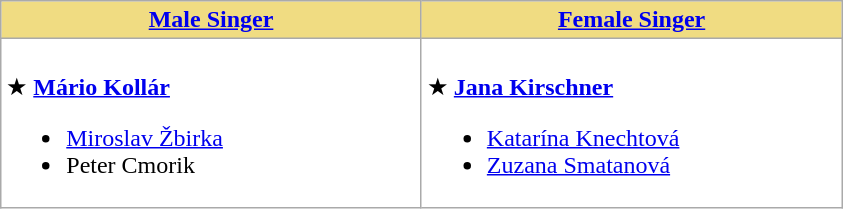<table class=wikitable style="background:white">
<tr>
<th style=background:#F0DC82 width=273><a href='#'>Male Singer</a></th>
<th style=background:#F0DC82 width=273><a href='#'>Female Singer</a></th>
</tr>
<tr>
<td scope=row valign=top><br>★ <strong><a href='#'>Mário Kollár</a></strong><ul><li><a href='#'>Miroslav Žbirka</a></li><li>Peter Cmorik</li></ul></td>
<td scope=row valign=top><br>★ <strong><a href='#'>Jana Kirschner</a></strong><ul><li><a href='#'>Katarína Knechtová</a></li><li><a href='#'>Zuzana Smatanová</a></li></ul></td>
</tr>
</table>
